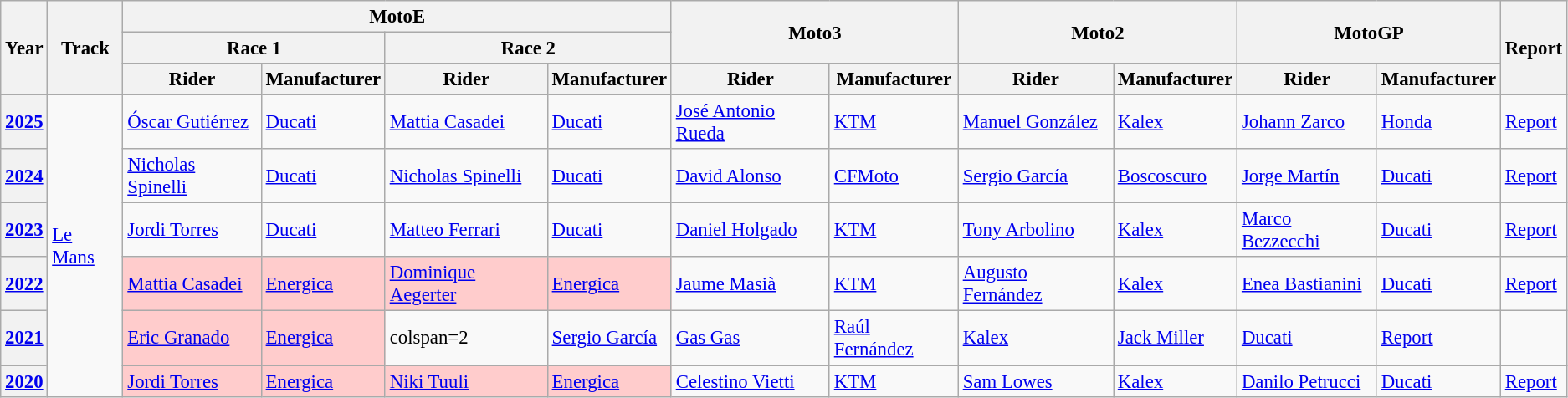<table class="wikitable" style="font-size: 95%;">
<tr>
<th rowspan=3>Year</th>
<th rowspan=3>Track</th>
<th colspan=4>MotoE</th>
<th colspan=2 rowspan=2>Moto3</th>
<th colspan=2 rowspan=2>Moto2</th>
<th colspan=2 rowspan=2>MotoGP</th>
<th rowspan=3>Report</th>
</tr>
<tr>
<th colspan=2>Race 1</th>
<th colspan=2>Race 2</th>
</tr>
<tr>
<th>Rider</th>
<th>Manufacturer</th>
<th>Rider</th>
<th>Manufacturer</th>
<th>Rider</th>
<th>Manufacturer</th>
<th>Rider</th>
<th>Manufacturer</th>
<th>Rider</th>
<th>Manufacturer</th>
</tr>
<tr>
<th><a href='#'>2025</a></th>
<td rowspan="6"><a href='#'>Le Mans</a></td>
<td> <a href='#'>Óscar Gutiérrez</a></td>
<td><a href='#'>Ducati</a></td>
<td> <a href='#'>Mattia Casadei</a></td>
<td><a href='#'>Ducati</a></td>
<td> <a href='#'>José Antonio Rueda</a></td>
<td><a href='#'>KTM</a></td>
<td> <a href='#'>Manuel González</a></td>
<td><a href='#'>Kalex</a></td>
<td> <a href='#'>Johann Zarco</a></td>
<td><a href='#'>Honda</a></td>
<td><a href='#'>Report</a></td>
</tr>
<tr>
<th><a href='#'>2024</a></th>
<td> <a href='#'>Nicholas Spinelli</a></td>
<td><a href='#'>Ducati</a></td>
<td> <a href='#'>Nicholas Spinelli</a></td>
<td><a href='#'>Ducati</a></td>
<td> <a href='#'>David Alonso</a></td>
<td><a href='#'>CFMoto</a></td>
<td> <a href='#'>Sergio García</a></td>
<td><a href='#'>Boscoscuro</a></td>
<td> <a href='#'>Jorge Martín</a></td>
<td><a href='#'>Ducati</a></td>
<td><a href='#'>Report</a></td>
</tr>
<tr>
<th><a href='#'>2023</a></th>
<td> <a href='#'>Jordi Torres</a></td>
<td><a href='#'>Ducati</a></td>
<td> <a href='#'>Matteo Ferrari</a></td>
<td><a href='#'>Ducati</a></td>
<td> <a href='#'>Daniel Holgado</a></td>
<td><a href='#'>KTM</a></td>
<td> <a href='#'>Tony Arbolino</a></td>
<td><a href='#'>Kalex</a></td>
<td> <a href='#'>Marco Bezzecchi</a></td>
<td><a href='#'>Ducati</a></td>
<td><a href='#'>Report</a></td>
</tr>
<tr>
<th><a href='#'>2022</a></th>
<td style="background:#FFCCCC;"> <a href='#'>Mattia Casadei</a></td>
<td style="background:#FFCCCC;"><a href='#'>Energica</a></td>
<td style="background:#FFCCCC;"> <a href='#'>Dominique Aegerter</a></td>
<td style="background:#FFCCCC;"><a href='#'>Energica</a></td>
<td> <a href='#'>Jaume Masià</a></td>
<td><a href='#'>KTM</a></td>
<td> <a href='#'>Augusto Fernández</a></td>
<td><a href='#'>Kalex</a></td>
<td> <a href='#'>Enea Bastianini</a></td>
<td><a href='#'>Ducati</a></td>
<td><a href='#'>Report</a></td>
</tr>
<tr>
<th><a href='#'>2021</a></th>
<td style="background:#FFCCCC;"> <a href='#'>Eric Granado</a></td>
<td style="background:#FFCCCC;"><a href='#'>Energica</a></td>
<td>colspan=2</td>
<td> <a href='#'>Sergio García</a></td>
<td><a href='#'>Gas Gas</a></td>
<td> <a href='#'>Raúl Fernández</a></td>
<td><a href='#'>Kalex</a></td>
<td> <a href='#'>Jack Miller</a></td>
<td><a href='#'>Ducati</a></td>
<td><a href='#'>Report</a></td>
</tr>
<tr>
<th><a href='#'>2020</a></th>
<td style="background:#FFCCCC;"> <a href='#'>Jordi Torres</a></td>
<td style="background:#FFCCCC;"><a href='#'>Energica</a></td>
<td style="background:#FFCCCC;"> <a href='#'>Niki Tuuli</a></td>
<td style="background:#FFCCCC;"><a href='#'>Energica</a></td>
<td> <a href='#'>Celestino Vietti</a></td>
<td><a href='#'>KTM</a></td>
<td> <a href='#'>Sam Lowes</a></td>
<td><a href='#'>Kalex</a></td>
<td> <a href='#'>Danilo Petrucci</a></td>
<td><a href='#'>Ducati</a></td>
<td><a href='#'>Report</a></td>
</tr>
</table>
